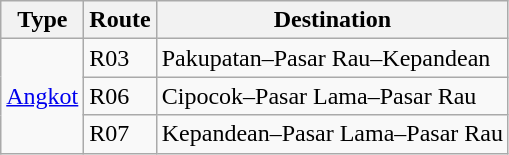<table class="wikitable">
<tr>
<th>Type</th>
<th>Route</th>
<th>Destination</th>
</tr>
<tr>
<td rowspan="3"><a href='#'>Angkot</a></td>
<td>R03</td>
<td>Pakupatan–Pasar Rau–Kepandean</td>
</tr>
<tr>
<td>R06</td>
<td>Cipocok–Pasar Lama–Pasar Rau</td>
</tr>
<tr>
<td>R07</td>
<td>Kepandean–Pasar Lama–Pasar Rau</td>
</tr>
</table>
